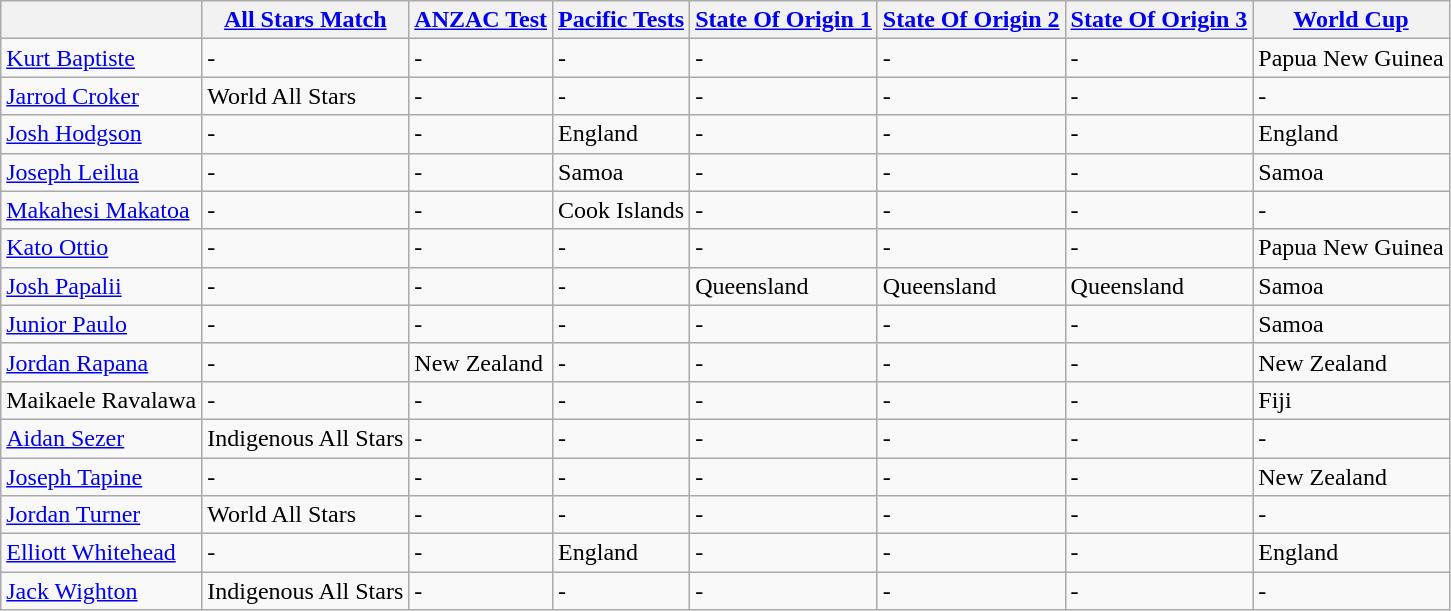<table class="wikitable">
<tr>
<th></th>
<th><a href='#'>All Stars Match</a></th>
<th><a href='#'>ANZAC Test</a></th>
<th><a href='#'>Pacific Tests</a></th>
<th><a href='#'>State Of Origin 1</a></th>
<th><a href='#'>State Of Origin 2</a></th>
<th><a href='#'>State Of Origin 3</a></th>
<th><a href='#'>World Cup</a></th>
</tr>
<tr>
<td><a href='#'>Kurt Baptiste</a></td>
<td>-</td>
<td>-</td>
<td>-</td>
<td>-</td>
<td>-</td>
<td>-</td>
<td>Papua New Guinea</td>
</tr>
<tr>
<td><a href='#'>Jarrod Croker</a></td>
<td>World All Stars</td>
<td>-</td>
<td>-</td>
<td>-</td>
<td>-</td>
<td>-</td>
<td>-</td>
</tr>
<tr>
<td><a href='#'>Josh Hodgson</a></td>
<td>-</td>
<td>-</td>
<td>England</td>
<td>-</td>
<td>-</td>
<td>-</td>
<td>England</td>
</tr>
<tr>
<td><a href='#'>Joseph Leilua</a></td>
<td>-</td>
<td>-</td>
<td>Samoa</td>
<td>-</td>
<td>-</td>
<td>-</td>
<td>Samoa</td>
</tr>
<tr>
<td><a href='#'>Makahesi Makatoa</a></td>
<td>-</td>
<td>-</td>
<td>Cook Islands</td>
<td>-</td>
<td>-</td>
<td>-</td>
<td>-</td>
</tr>
<tr>
<td><a href='#'>Kato Ottio</a></td>
<td>-</td>
<td>-</td>
<td>-</td>
<td>-</td>
<td>-</td>
<td>-</td>
<td>Papua New Guinea</td>
</tr>
<tr>
<td><a href='#'>Josh Papalii</a></td>
<td>-</td>
<td>-</td>
<td>-</td>
<td>Queensland</td>
<td>Queensland</td>
<td>Queensland</td>
<td>Samoa</td>
</tr>
<tr>
<td><a href='#'>Junior Paulo</a></td>
<td>-</td>
<td>-</td>
<td>-</td>
<td>-</td>
<td>-</td>
<td>-</td>
<td>Samoa</td>
</tr>
<tr>
<td><a href='#'>Jordan Rapana</a></td>
<td>-</td>
<td>New Zealand</td>
<td>-</td>
<td>-</td>
<td>-</td>
<td>-</td>
<td>New Zealand</td>
</tr>
<tr>
<td>Maikaele Ravalawa</td>
<td>-</td>
<td>-</td>
<td>-</td>
<td>-</td>
<td>-</td>
<td>-</td>
<td>Fiji</td>
</tr>
<tr>
<td><a href='#'>Aidan Sezer</a></td>
<td>Indigenous All Stars</td>
<td>-</td>
<td>-</td>
<td>-</td>
<td>-</td>
<td>-</td>
<td>-</td>
</tr>
<tr>
<td><a href='#'>Joseph Tapine</a></td>
<td>-</td>
<td>-</td>
<td>-</td>
<td>-</td>
<td>-</td>
<td>-</td>
<td>New Zealand</td>
</tr>
<tr>
<td><a href='#'>Jordan Turner</a></td>
<td>World All Stars</td>
<td>-</td>
<td>-</td>
<td>-</td>
<td>-</td>
<td>-</td>
<td>-</td>
</tr>
<tr>
<td><a href='#'>Elliott Whitehead</a></td>
<td>-</td>
<td>-</td>
<td>England</td>
<td>-</td>
<td>-</td>
<td>-</td>
<td>England</td>
</tr>
<tr>
<td><a href='#'>Jack Wighton</a></td>
<td>Indigenous All Stars</td>
<td>-</td>
<td>-</td>
<td>-</td>
<td>-</td>
<td>-</td>
<td>-</td>
</tr>
</table>
